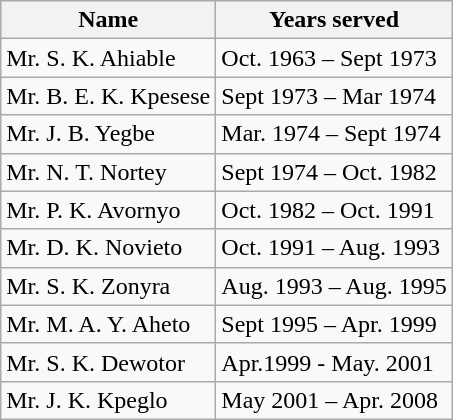<table class="wikitable">
<tr>
<th>Name</th>
<th>Years served</th>
</tr>
<tr>
<td>Mr. S. K. Ahiable</td>
<td>Oct. 1963 – Sept 1973</td>
</tr>
<tr>
<td>Mr. B. E. K. Kpesese</td>
<td>Sept 1973 – Mar 1974</td>
</tr>
<tr>
<td>Mr. J. B. Yegbe</td>
<td>Mar. 1974 – Sept 1974</td>
</tr>
<tr>
<td>Mr. N. T. Nortey</td>
<td>Sept 1974 – Oct. 1982</td>
</tr>
<tr>
<td>Mr. P. K. Avornyo</td>
<td>Oct. 1982 – Oct. 1991</td>
</tr>
<tr>
<td>Mr. D. K. Novieto</td>
<td>Oct. 1991 – Aug. 1993</td>
</tr>
<tr>
<td>Mr. S. K. Zonyra</td>
<td>Aug. 1993 – Aug. 1995</td>
</tr>
<tr>
<td>Mr. M. A. Y. Aheto</td>
<td>Sept 1995 – Apr. 1999</td>
</tr>
<tr>
<td>Mr. S. K. Dewotor</td>
<td>Apr.1999 - May. 2001</td>
</tr>
<tr>
<td>Mr. J. K. Kpeglo</td>
<td>May 2001 – Apr. 2008</td>
</tr>
</table>
